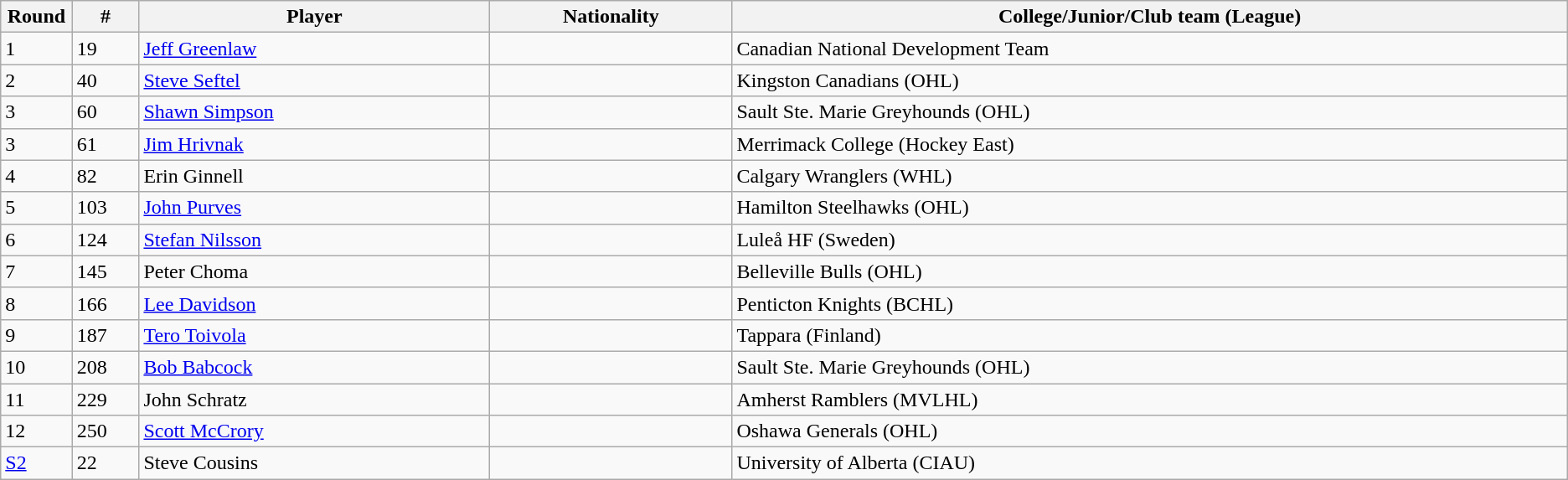<table class="wikitable">
<tr align="center">
<th bgcolor="#DDDDFF" width="4.0%">Round</th>
<th bgcolor="#DDDDFF" width="4.0%">#</th>
<th bgcolor="#DDDDFF" width="21.0%">Player</th>
<th bgcolor="#DDDDFF" width="14.5%">Nationality</th>
<th bgcolor="#DDDDFF" width="50.0%">College/Junior/Club team (League)</th>
</tr>
<tr>
<td>1</td>
<td>19</td>
<td><a href='#'>Jeff Greenlaw</a></td>
<td></td>
<td>Canadian National Development Team</td>
</tr>
<tr>
<td>2</td>
<td>40</td>
<td><a href='#'>Steve Seftel</a></td>
<td></td>
<td>Kingston Canadians (OHL)</td>
</tr>
<tr>
<td>3</td>
<td>60</td>
<td><a href='#'>Shawn Simpson</a></td>
<td></td>
<td>Sault Ste. Marie Greyhounds (OHL)</td>
</tr>
<tr>
<td>3</td>
<td>61</td>
<td><a href='#'>Jim Hrivnak</a></td>
<td></td>
<td>Merrimack College (Hockey East)</td>
</tr>
<tr>
<td>4</td>
<td>82</td>
<td>Erin Ginnell</td>
<td></td>
<td>Calgary Wranglers (WHL)</td>
</tr>
<tr>
<td>5</td>
<td>103</td>
<td><a href='#'>John Purves</a></td>
<td></td>
<td>Hamilton Steelhawks (OHL)</td>
</tr>
<tr>
<td>6</td>
<td>124</td>
<td><a href='#'>Stefan Nilsson</a></td>
<td></td>
<td>Luleå HF (Sweden)</td>
</tr>
<tr>
<td>7</td>
<td>145</td>
<td>Peter Choma</td>
<td></td>
<td>Belleville Bulls (OHL)</td>
</tr>
<tr>
<td>8</td>
<td>166</td>
<td><a href='#'>Lee Davidson</a></td>
<td></td>
<td>Penticton Knights (BCHL)</td>
</tr>
<tr>
<td>9</td>
<td>187</td>
<td><a href='#'>Tero Toivola</a></td>
<td></td>
<td>Tappara (Finland)</td>
</tr>
<tr>
<td>10</td>
<td>208</td>
<td><a href='#'>Bob Babcock</a></td>
<td></td>
<td>Sault Ste. Marie Greyhounds (OHL)</td>
</tr>
<tr>
<td>11</td>
<td>229</td>
<td>John Schratz</td>
<td></td>
<td>Amherst Ramblers (MVLHL)</td>
</tr>
<tr>
<td>12</td>
<td>250</td>
<td><a href='#'>Scott McCrory</a></td>
<td></td>
<td>Oshawa Generals (OHL)</td>
</tr>
<tr>
<td><a href='#'>S2</a></td>
<td>22</td>
<td>Steve Cousins</td>
<td></td>
<td>University of Alberta (CIAU)</td>
</tr>
</table>
